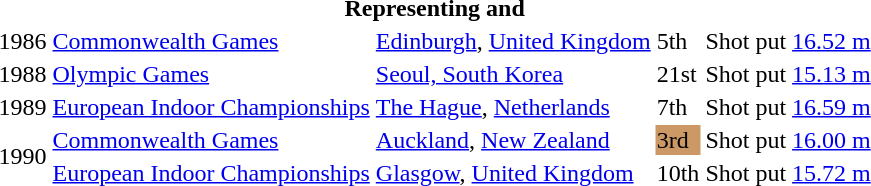<table>
<tr>
<th colspan="6">Representing  and </th>
</tr>
<tr>
<td>1986</td>
<td><a href='#'>Commonwealth Games</a></td>
<td><a href='#'>Edinburgh</a>, <a href='#'>United Kingdom</a></td>
<td>5th</td>
<td>Shot put</td>
<td><a href='#'>16.52 m</a></td>
</tr>
<tr>
<td>1988</td>
<td><a href='#'>Olympic Games</a></td>
<td><a href='#'>Seoul, South Korea</a></td>
<td>21st</td>
<td>Shot put</td>
<td><a href='#'>15.13 m</a></td>
</tr>
<tr>
<td>1989</td>
<td><a href='#'>European Indoor Championships</a></td>
<td><a href='#'>The Hague</a>, <a href='#'>Netherlands</a></td>
<td>7th</td>
<td>Shot put</td>
<td><a href='#'>16.59 m</a></td>
</tr>
<tr>
<td rowspan=2>1990</td>
<td><a href='#'>Commonwealth Games</a></td>
<td><a href='#'>Auckland</a>, <a href='#'>New Zealand</a></td>
<td bgcolor=cc9966>3rd</td>
<td>Shot put</td>
<td><a href='#'>16.00 m</a></td>
</tr>
<tr>
<td><a href='#'>European Indoor Championships</a></td>
<td><a href='#'>Glasgow</a>, <a href='#'>United Kingdom</a></td>
<td>10th</td>
<td>Shot put</td>
<td><a href='#'>15.72 m</a></td>
</tr>
</table>
